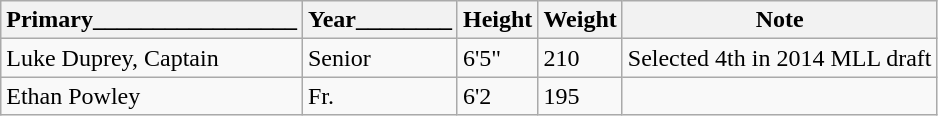<table class="wikitable">
<tr>
<th>Primary_________________</th>
<th>Year________</th>
<th>Height</th>
<th>Weight</th>
<th>Note</th>
</tr>
<tr>
<td>Luke Duprey, Captain</td>
<td>Senior</td>
<td>6'5"</td>
<td>210</td>
<td>Selected 4th in 2014 MLL draft</td>
</tr>
<tr>
<td>Ethan Powley</td>
<td>Fr.</td>
<td>6'2</td>
<td>195</td>
<td></td>
</tr>
</table>
